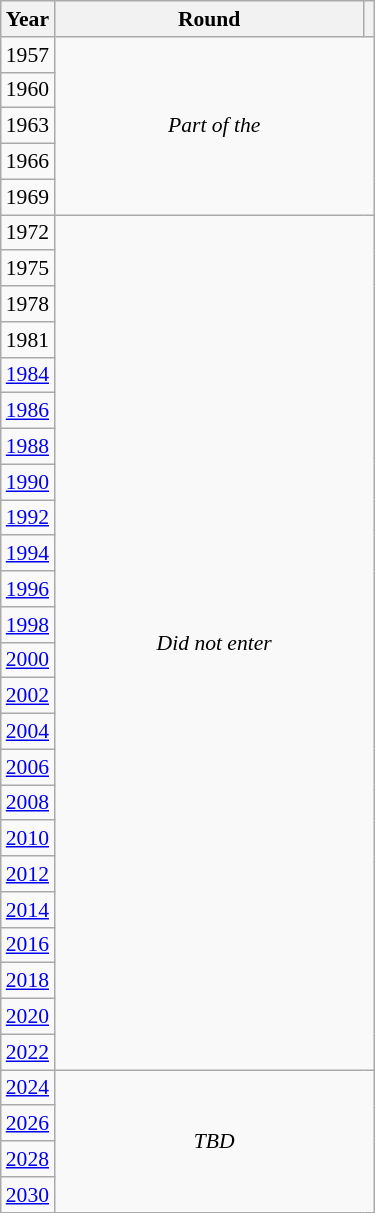<table class="wikitable" style="text-align: center; font-size:90%">
<tr>
<th>Year</th>
<th style="width:200px">Round</th>
<th></th>
</tr>
<tr>
<td>1957</td>
<td colspan="2" rowspan="5"><em>Part of the </em></td>
</tr>
<tr>
<td>1960</td>
</tr>
<tr>
<td>1963</td>
</tr>
<tr>
<td>1966</td>
</tr>
<tr>
<td>1969</td>
</tr>
<tr>
<td>1972</td>
<td colspan="2" rowspan="24"><em>Did not enter</em></td>
</tr>
<tr>
<td>1975</td>
</tr>
<tr>
<td>1978</td>
</tr>
<tr>
<td>1981</td>
</tr>
<tr>
<td><a href='#'>1984</a></td>
</tr>
<tr>
<td><a href='#'>1986</a></td>
</tr>
<tr>
<td><a href='#'>1988</a></td>
</tr>
<tr>
<td><a href='#'>1990</a></td>
</tr>
<tr>
<td><a href='#'>1992</a></td>
</tr>
<tr>
<td><a href='#'>1994</a></td>
</tr>
<tr>
<td><a href='#'>1996</a></td>
</tr>
<tr>
<td><a href='#'>1998</a></td>
</tr>
<tr>
<td><a href='#'>2000</a></td>
</tr>
<tr>
<td><a href='#'>2002</a></td>
</tr>
<tr>
<td><a href='#'>2004</a></td>
</tr>
<tr>
<td><a href='#'>2006</a></td>
</tr>
<tr>
<td><a href='#'>2008</a></td>
</tr>
<tr>
<td><a href='#'>2010</a></td>
</tr>
<tr>
<td><a href='#'>2012</a></td>
</tr>
<tr>
<td><a href='#'>2014</a></td>
</tr>
<tr>
<td><a href='#'>2016</a></td>
</tr>
<tr>
<td><a href='#'>2018</a></td>
</tr>
<tr>
<td><a href='#'>2020</a></td>
</tr>
<tr>
<td><a href='#'>2022</a></td>
</tr>
<tr>
<td><a href='#'>2024</a></td>
<td colspan="2" rowspan="4"><em>TBD</em></td>
</tr>
<tr>
<td><a href='#'>2026</a></td>
</tr>
<tr>
<td><a href='#'>2028</a></td>
</tr>
<tr>
<td><a href='#'>2030</a></td>
</tr>
</table>
